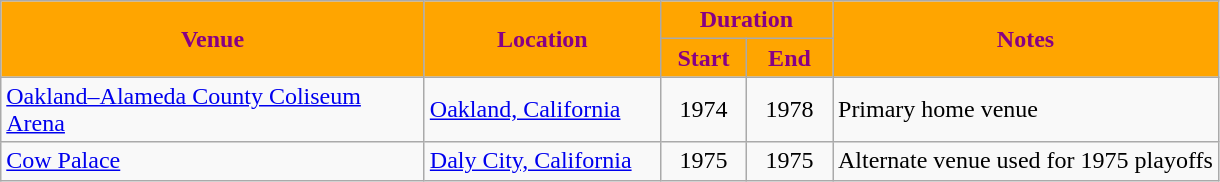<table class="wikitable" style="text-align:left">
<tr>
<th style="background:orange; color:#880085" rowspan="2" width="275px">Venue</th>
<th style="background:orange; color:#880085" rowspan="2" width="150px">Location</th>
<th style="background:orange; color:#880085" colspan="2">Duration</th>
<th style="background:orange; color:#880085" rowspan="2" width="250px">Notes</th>
</tr>
<tr>
<th style="background:orange; color:#880085" width="50px">Start</th>
<th style="background:orange; color:#880085" width="50px">End</th>
</tr>
<tr>
<td><a href='#'>Oakland–Alameda County Coliseum Arena</a></td>
<td><a href='#'>Oakland, California</a></td>
<td align="center">1974</td>
<td align="center">1978</td>
<td>Primary home venue</td>
</tr>
<tr>
<td><a href='#'>Cow Palace</a></td>
<td><a href='#'>Daly City, California</a></td>
<td align="center">1975</td>
<td align="center">1975</td>
<td>Alternate venue used for 1975 playoffs</td>
</tr>
</table>
